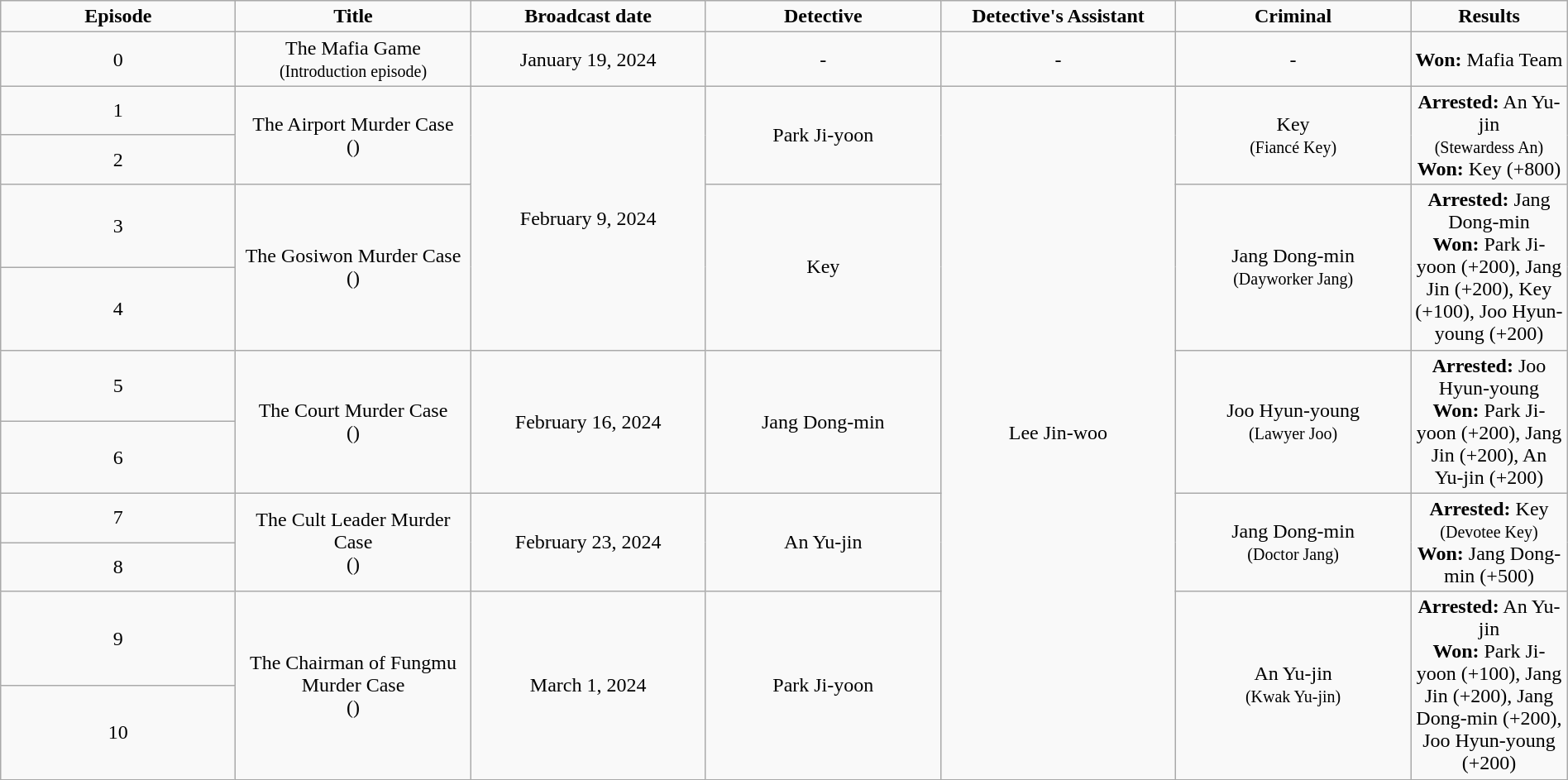<table class=wikitable width=100% style=text-align:center>
<tr>
<td width='15%'><strong>Episode</strong></td>
<td width='15%'><strong>Title</strong></td>
<td width='15%'><strong>Broadcast date</strong></td>
<td width='15%'><strong>Detective</strong></td>
<td width='15%'><strong>Detective's Assistant</strong></td>
<td width='15%'><strong>Criminal</strong></td>
<td width='40%'><strong>Results</strong></td>
</tr>
<tr>
<td>0</td>
<td>The Mafia Game <br><small>(Introduction episode)</small></td>
<td>January 19, 2024</td>
<td>-</td>
<td>-</td>
<td>-</td>
<td><strong>Won:</strong> Mafia Team</td>
</tr>
<tr>
<td>1</td>
<td rowspan=2>The Airport Murder Case<br>()</td>
<td rowspan=4>February 9, 2024</td>
<td rowspan=2>Park Ji-yoon</td>
<td rowspan=10>Lee Jin-woo</td>
<td rowspan=2> Key<br><small>(Fiancé Key)</small></td>
<td rowspan=2> <strong>Arrested:</strong> An Yu-jin<br><small>(Stewardess An)</small><br><strong>Won:</strong> Key (+800)</td>
</tr>
<tr>
<td>2</td>
</tr>
<tr>
<td>3</td>
<td rowspan=2>The Gosiwon Murder Case<br>()</td>
<td rowspan=2>Key</td>
<td rowspan=2> Jang Dong-min<br><small>(Dayworker Jang)</small></td>
<td rowspan=2> <strong>Arrested:</strong> Jang Dong-min<br><strong>Won:</strong> Park Ji-yoon (+200), Jang Jin (+200), Key (+100), Joo Hyun-young (+200)</td>
</tr>
<tr>
<td>4</td>
</tr>
<tr>
<td>5</td>
<td rowspan=2>The Court Murder Case<br>()</td>
<td rowspan=2>February 16, 2024</td>
<td rowspan=2>Jang Dong-min</td>
<td rowspan=2> Joo Hyun-young<br><small>(Lawyer Joo)</small></td>
<td rowspan=2> <strong>Arrested:</strong> Joo Hyun-young<br><strong>Won:</strong> Park Ji-yoon (+200), Jang Jin (+200), An Yu-jin (+200)</td>
</tr>
<tr>
<td>6</td>
</tr>
<tr>
<td>7</td>
<td rowspan=2>The Cult Leader Murder Case<br>()</td>
<td rowspan=2>February 23, 2024</td>
<td rowspan=2>An Yu-jin</td>
<td rowspan=2> Jang Dong-min<br><small>(Doctor Jang)</small></td>
<td rowspan=2> <strong>Arrested:</strong> Key<br><small>(Devotee Key)</small><br><strong>Won:</strong> Jang Dong-min (+500)</td>
</tr>
<tr>
<td>8</td>
</tr>
<tr>
<td>9</td>
<td rowspan=2>The Chairman of Fungmu Murder Case<br>()</td>
<td rowspan=2>March 1, 2024</td>
<td rowspan=2>Park Ji-yoon</td>
<td rowspan=2> An Yu-jin<br><small>(Kwak Yu-jin)</small></td>
<td rowspan=2> <strong>Arrested:</strong> An Yu-jin<br><strong>Won:</strong> Park Ji-yoon (+100), Jang Jin (+200), Jang Dong-min (+200), Joo Hyun-young (+200)</td>
</tr>
<tr>
<td>10</td>
</tr>
</table>
